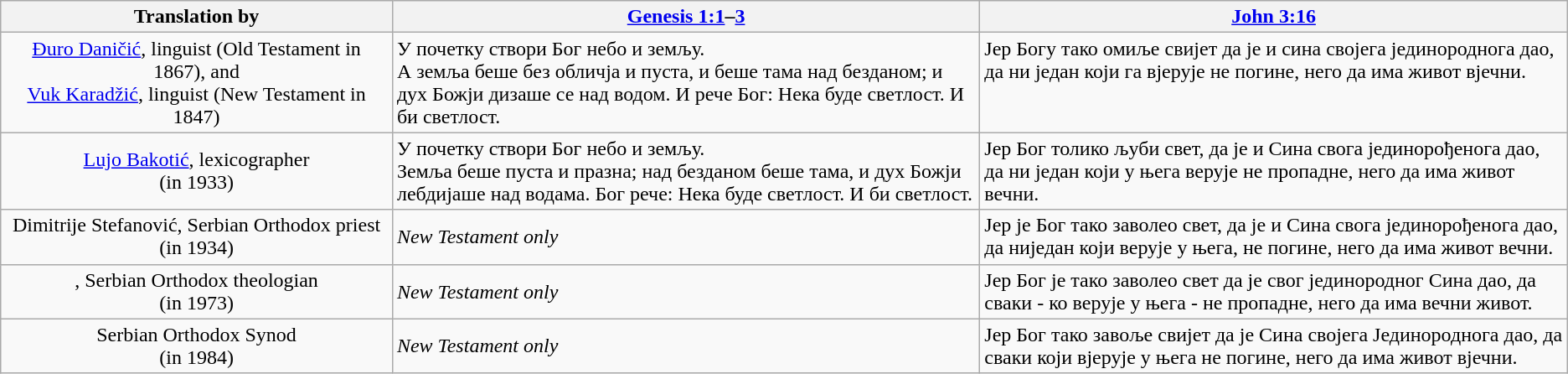<table class="wikitable">
<tr>
<th style="text-align:center; width:25%;">Translation by</th>
<th style="width:37.5%;"><a href='#'>Genesis 1:1</a>–<a href='#'>3</a></th>
<th style="width:37.5%;"><a href='#'>John 3:16</a></th>
</tr>
<tr>
<td style="text-align:center;"><a href='#'>Đuro Daničić</a>, linguist (Old Testament in 1867), and<br><a href='#'>Vuk Karadžić</a>, linguist (New Testament in 1847)</td>
<td>У почетку створи Бог небо и земљу.<br>А земља беше без обличја и пуста, и беше тама над безданом; и дух Божји дизаше се над водом.
И рече Бог: Нека буде светлост. И би светлост.</td>
<td valign="top">Јер Богу тако омиље свијет да је и сина својега јединороднога дао, да ни један који га вјерује не погине, него да има живот вјечни.</td>
</tr>
<tr>
<td style="text-align:center;"><a href='#'>Lujo Bakotić</a>, lexicographer<br>(in 1933)</td>
<td>У почетку створи Бог небо и земљу.<br>Земља беше пуста и празна; над безданом беше тама, и дух Божји лебдијаше над водама.
Бог рече: Нека буде светлост. И би светлост.</td>
<td valign="top">Јер Бог толико љуби свет, да је и Сина свога јединорођенога дао, да ни један који у њега верује не пропадне, него да има живот вечни.</td>
</tr>
<tr>
<td style="text-align:center;">Dimitrije Stefanović, Serbian Orthodox priest<br>(in 1934)</td>
<td valign="center"><em>New Testament only</em></td>
<td valign="top">Јер је Бог тако заволео свет, да је и Сина свога јединорођенога дао, да ниједан који верује у њега, не погине, него да има живот вечни.</td>
</tr>
<tr>
<td style="text-align:center;">, Serbian Orthodox theologian<br>(in 1973)</td>
<td valign="center"><em>New Testament only</em></td>
<td valign="top">Јер Бог је тако заволео свет да је свог јединородног Сина дао, да сваки - ко верује у њега - не пропадне, него да има вечни живот.</td>
</tr>
<tr>
<td style="text-align:center;">Serbian Orthodox Synod<br>(in 1984)</td>
<td valign="center"><em>New Testament only</em></td>
<td valign="top">Јер Бог тако завоље свијет да је Сина својега Јединороднога дао, да сваки који вјерује у њега не погине, него да има живот вјечни.</td>
</tr>
</table>
